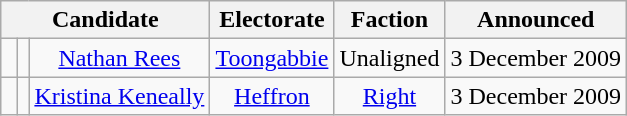<table class="wikitable" style="text-align:center">
<tr>
<th colspan=3>Candidate</th>
<th>Electorate</th>
<th>Faction</th>
<th>Announced</th>
</tr>
<tr>
<td width="3pt" > </td>
<td></td>
<td><a href='#'>Nathan Rees</a></td>
<td><a href='#'>Toongabbie</a></td>
<td>Unaligned</td>
<td>3 December 2009</td>
</tr>
<tr>
<td width="3pt" > </td>
<td></td>
<td><a href='#'>Kristina Keneally</a></td>
<td><a href='#'>Heffron</a></td>
<td><a href='#'>Right</a></td>
<td>3 December 2009</td>
</tr>
</table>
